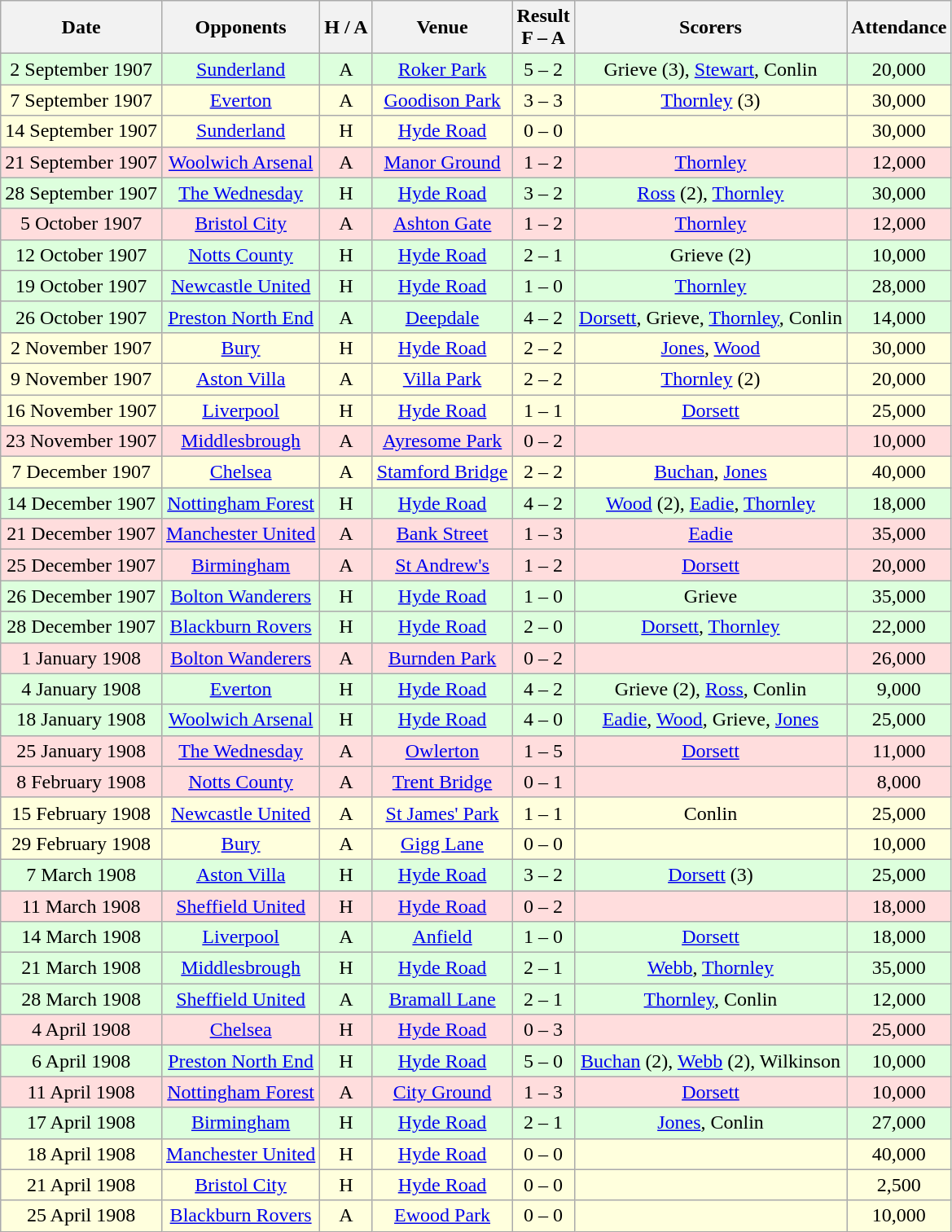<table class="wikitable" style="text-align:center">
<tr>
<th>Date</th>
<th>Opponents</th>
<th>H / A</th>
<th>Venue</th>
<th>Result<br>F – A</th>
<th>Scorers</th>
<th>Attendance</th>
</tr>
<tr bgcolor="#ddffdd">
<td>2 September 1907</td>
<td><a href='#'>Sunderland</a></td>
<td>A</td>
<td><a href='#'>Roker Park</a></td>
<td>5 – 2</td>
<td>Grieve (3), <a href='#'>Stewart</a>, Conlin</td>
<td>20,000</td>
</tr>
<tr bgcolor="#ffffdd">
<td>7 September 1907</td>
<td><a href='#'>Everton</a></td>
<td>A</td>
<td><a href='#'>Goodison Park</a></td>
<td>3 – 3</td>
<td><a href='#'>Thornley</a> (3)</td>
<td>30,000</td>
</tr>
<tr bgcolor="#ffffdd">
<td>14 September 1907</td>
<td><a href='#'>Sunderland</a></td>
<td>H</td>
<td><a href='#'>Hyde Road</a></td>
<td>0 – 0</td>
<td></td>
<td>30,000</td>
</tr>
<tr bgcolor="#ffdddd">
<td>21 September 1907</td>
<td><a href='#'>Woolwich Arsenal</a></td>
<td>A</td>
<td><a href='#'>Manor Ground</a></td>
<td>1 – 2</td>
<td><a href='#'>Thornley</a></td>
<td>12,000</td>
</tr>
<tr bgcolor="#ddffdd">
<td>28 September 1907</td>
<td><a href='#'>The Wednesday</a></td>
<td>H</td>
<td><a href='#'>Hyde Road</a></td>
<td>3 – 2</td>
<td><a href='#'>Ross</a> (2), <a href='#'>Thornley</a></td>
<td>30,000</td>
</tr>
<tr bgcolor="#ffdddd">
<td>5 October 1907</td>
<td><a href='#'>Bristol City</a></td>
<td>A</td>
<td><a href='#'>Ashton Gate</a></td>
<td>1 – 2</td>
<td><a href='#'>Thornley</a></td>
<td>12,000</td>
</tr>
<tr bgcolor="#ddffdd">
<td>12 October 1907</td>
<td><a href='#'>Notts County</a></td>
<td>H</td>
<td><a href='#'>Hyde Road</a></td>
<td>2 – 1</td>
<td>Grieve (2)</td>
<td>10,000</td>
</tr>
<tr bgcolor="#ddffdd">
<td>19 October 1907</td>
<td><a href='#'>Newcastle United</a></td>
<td>H</td>
<td><a href='#'>Hyde Road</a></td>
<td>1 – 0</td>
<td><a href='#'>Thornley</a></td>
<td>28,000</td>
</tr>
<tr bgcolor="#ddffdd">
<td>26 October 1907</td>
<td><a href='#'>Preston North End</a></td>
<td>A</td>
<td><a href='#'>Deepdale</a></td>
<td>4 – 2</td>
<td><a href='#'>Dorsett</a>, Grieve, <a href='#'>Thornley</a>, Conlin</td>
<td>14,000</td>
</tr>
<tr bgcolor="#ffffdd">
<td>2 November 1907</td>
<td><a href='#'>Bury</a></td>
<td>H</td>
<td><a href='#'>Hyde Road</a></td>
<td>2 – 2</td>
<td><a href='#'>Jones</a>, <a href='#'>Wood</a></td>
<td>30,000</td>
</tr>
<tr bgcolor="#ffffdd">
<td>9 November 1907</td>
<td><a href='#'>Aston Villa</a></td>
<td>A</td>
<td><a href='#'>Villa Park</a></td>
<td>2 – 2</td>
<td><a href='#'>Thornley</a> (2)</td>
<td>20,000</td>
</tr>
<tr bgcolor="#ffffdd">
<td>16 November 1907</td>
<td><a href='#'>Liverpool</a></td>
<td>H</td>
<td><a href='#'>Hyde Road</a></td>
<td>1 – 1</td>
<td><a href='#'>Dorsett</a></td>
<td>25,000</td>
</tr>
<tr bgcolor="#ffdddd">
<td>23 November 1907</td>
<td><a href='#'>Middlesbrough</a></td>
<td>A</td>
<td><a href='#'>Ayresome Park</a></td>
<td>0 – 2</td>
<td></td>
<td>10,000</td>
</tr>
<tr bgcolor="#ffffdd">
<td>7 December 1907</td>
<td><a href='#'>Chelsea</a></td>
<td>A</td>
<td><a href='#'>Stamford Bridge</a></td>
<td>2 – 2</td>
<td><a href='#'>Buchan</a>, <a href='#'>Jones</a></td>
<td>40,000</td>
</tr>
<tr bgcolor="#ddffdd">
<td>14 December 1907</td>
<td><a href='#'>Nottingham Forest</a></td>
<td>H</td>
<td><a href='#'>Hyde Road</a></td>
<td>4 – 2</td>
<td><a href='#'>Wood</a> (2), <a href='#'>Eadie</a>, <a href='#'>Thornley</a></td>
<td>18,000</td>
</tr>
<tr bgcolor="#ffdddd">
<td>21 December 1907</td>
<td><a href='#'>Manchester United</a></td>
<td>A</td>
<td><a href='#'>Bank Street</a></td>
<td>1 – 3</td>
<td><a href='#'>Eadie</a></td>
<td>35,000</td>
</tr>
<tr bgcolor="#ffdddd">
<td>25 December 1907</td>
<td><a href='#'>Birmingham</a></td>
<td>A</td>
<td><a href='#'>St Andrew's</a></td>
<td>1 – 2</td>
<td><a href='#'>Dorsett</a></td>
<td>20,000</td>
</tr>
<tr bgcolor="#ddffdd">
<td>26 December 1907</td>
<td><a href='#'>Bolton Wanderers</a></td>
<td>H</td>
<td><a href='#'>Hyde Road</a></td>
<td>1 – 0</td>
<td>Grieve</td>
<td>35,000</td>
</tr>
<tr bgcolor="#ddffdd">
<td>28 December 1907</td>
<td><a href='#'>Blackburn Rovers</a></td>
<td>H</td>
<td><a href='#'>Hyde Road</a></td>
<td>2 – 0</td>
<td><a href='#'>Dorsett</a>, <a href='#'>Thornley</a></td>
<td>22,000</td>
</tr>
<tr bgcolor="#ffdddd">
<td>1 January 1908</td>
<td><a href='#'>Bolton Wanderers</a></td>
<td>A</td>
<td><a href='#'>Burnden Park</a></td>
<td>0 – 2</td>
<td></td>
<td>26,000</td>
</tr>
<tr bgcolor="#ddffdd">
<td>4 January 1908</td>
<td><a href='#'>Everton</a></td>
<td>H</td>
<td><a href='#'>Hyde Road</a></td>
<td>4 – 2</td>
<td>Grieve (2), <a href='#'>Ross</a>, Conlin</td>
<td>9,000</td>
</tr>
<tr bgcolor="#ddffdd">
<td>18 January 1908</td>
<td><a href='#'>Woolwich Arsenal</a></td>
<td>H</td>
<td><a href='#'>Hyde Road</a></td>
<td>4 – 0</td>
<td><a href='#'>Eadie</a>, <a href='#'>Wood</a>, Grieve, <a href='#'>Jones</a></td>
<td>25,000</td>
</tr>
<tr bgcolor="#ffdddd">
<td>25 January 1908</td>
<td><a href='#'>The Wednesday</a></td>
<td>A</td>
<td><a href='#'>Owlerton</a></td>
<td>1 – 5</td>
<td><a href='#'>Dorsett</a></td>
<td>11,000</td>
</tr>
<tr bgcolor="#ffdddd">
<td>8 February 1908</td>
<td><a href='#'>Notts County</a></td>
<td>A</td>
<td><a href='#'>Trent Bridge</a></td>
<td>0 – 1</td>
<td></td>
<td>8,000</td>
</tr>
<tr bgcolor="#ffffdd">
<td>15 February 1908</td>
<td><a href='#'>Newcastle United</a></td>
<td>A</td>
<td><a href='#'>St James' Park</a></td>
<td>1 – 1</td>
<td>Conlin</td>
<td>25,000</td>
</tr>
<tr bgcolor="#ffffdd">
<td>29 February 1908</td>
<td><a href='#'>Bury</a></td>
<td>A</td>
<td><a href='#'>Gigg Lane</a></td>
<td>0 – 0</td>
<td></td>
<td>10,000</td>
</tr>
<tr bgcolor="#ddffdd">
<td>7 March 1908</td>
<td><a href='#'>Aston Villa</a></td>
<td>H</td>
<td><a href='#'>Hyde Road</a></td>
<td>3 – 2</td>
<td><a href='#'>Dorsett</a> (3)</td>
<td>25,000</td>
</tr>
<tr bgcolor="#ffdddd">
<td>11 March 1908</td>
<td><a href='#'>Sheffield United</a></td>
<td>H</td>
<td><a href='#'>Hyde Road</a></td>
<td>0 – 2</td>
<td></td>
<td>18,000</td>
</tr>
<tr bgcolor="#ddffdd">
<td>14 March 1908</td>
<td><a href='#'>Liverpool</a></td>
<td>A</td>
<td><a href='#'>Anfield</a></td>
<td>1 – 0</td>
<td><a href='#'>Dorsett</a></td>
<td>18,000</td>
</tr>
<tr bgcolor="#ddffdd">
<td>21 March 1908</td>
<td><a href='#'>Middlesbrough</a></td>
<td>H</td>
<td><a href='#'>Hyde Road</a></td>
<td>2 – 1</td>
<td><a href='#'>Webb</a>, <a href='#'>Thornley</a></td>
<td>35,000</td>
</tr>
<tr bgcolor="#ddffdd">
<td>28 March 1908</td>
<td><a href='#'>Sheffield United</a></td>
<td>A</td>
<td><a href='#'>Bramall Lane</a></td>
<td>2 – 1</td>
<td><a href='#'>Thornley</a>, Conlin</td>
<td>12,000</td>
</tr>
<tr bgcolor="#ffdddd">
<td>4 April 1908</td>
<td><a href='#'>Chelsea</a></td>
<td>H</td>
<td><a href='#'>Hyde Road</a></td>
<td>0 – 3</td>
<td></td>
<td>25,000</td>
</tr>
<tr bgcolor="#ddffdd">
<td>6 April 1908</td>
<td><a href='#'>Preston North End</a></td>
<td>H</td>
<td><a href='#'>Hyde Road</a></td>
<td>5 – 0</td>
<td><a href='#'>Buchan</a> (2), <a href='#'>Webb</a> (2), Wilkinson</td>
<td>10,000</td>
</tr>
<tr bgcolor="#ffdddd">
<td>11 April 1908</td>
<td><a href='#'>Nottingham Forest</a></td>
<td>A</td>
<td><a href='#'>City Ground</a></td>
<td>1 – 3</td>
<td><a href='#'>Dorsett</a></td>
<td>10,000</td>
</tr>
<tr bgcolor="#ddffdd">
<td>17 April 1908</td>
<td><a href='#'>Birmingham</a></td>
<td>H</td>
<td><a href='#'>Hyde Road</a></td>
<td>2 – 1</td>
<td><a href='#'>Jones</a>, Conlin</td>
<td>27,000</td>
</tr>
<tr bgcolor="#ffffdd">
<td>18 April 1908</td>
<td><a href='#'>Manchester United</a></td>
<td>H</td>
<td><a href='#'>Hyde Road</a></td>
<td>0 – 0</td>
<td></td>
<td>40,000</td>
</tr>
<tr bgcolor="#ffffdd">
<td>21 April 1908</td>
<td><a href='#'>Bristol City</a></td>
<td>H</td>
<td><a href='#'>Hyde Road</a></td>
<td>0 – 0</td>
<td></td>
<td>2,500</td>
</tr>
<tr bgcolor="#ffffdd">
<td>25 April 1908</td>
<td><a href='#'>Blackburn Rovers</a></td>
<td>A</td>
<td><a href='#'>Ewood Park</a></td>
<td>0 – 0</td>
<td></td>
<td>10,000</td>
</tr>
</table>
